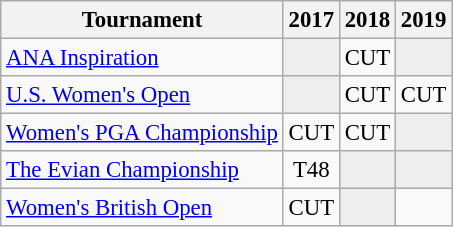<table class="wikitable" style="font-size:95%;text-align:center;">
<tr>
<th>Tournament</th>
<th>2017</th>
<th>2018</th>
<th>2019</th>
</tr>
<tr>
<td align=left><a href='#'>ANA Inspiration</a></td>
<td style="background:#eeeeee;"></td>
<td>CUT</td>
<td style="background:#eeeeee;"></td>
</tr>
<tr>
<td align=left><a href='#'>U.S. Women's Open</a></td>
<td style="background:#eeeeee;"></td>
<td>CUT</td>
<td>CUT</td>
</tr>
<tr>
<td align=left><a href='#'>Women's PGA Championship</a></td>
<td>CUT</td>
<td>CUT</td>
<td style="background:#eeeeee;"></td>
</tr>
<tr>
<td align=left><a href='#'>The Evian Championship</a></td>
<td>T48</td>
<td style="background:#eeeeee;"></td>
<td style="background:#eeeeee;"></td>
</tr>
<tr>
<td align=left><a href='#'>Women's British Open</a></td>
<td>CUT</td>
<td style="background:#eeeeee;"></td>
<td></td>
</tr>
</table>
